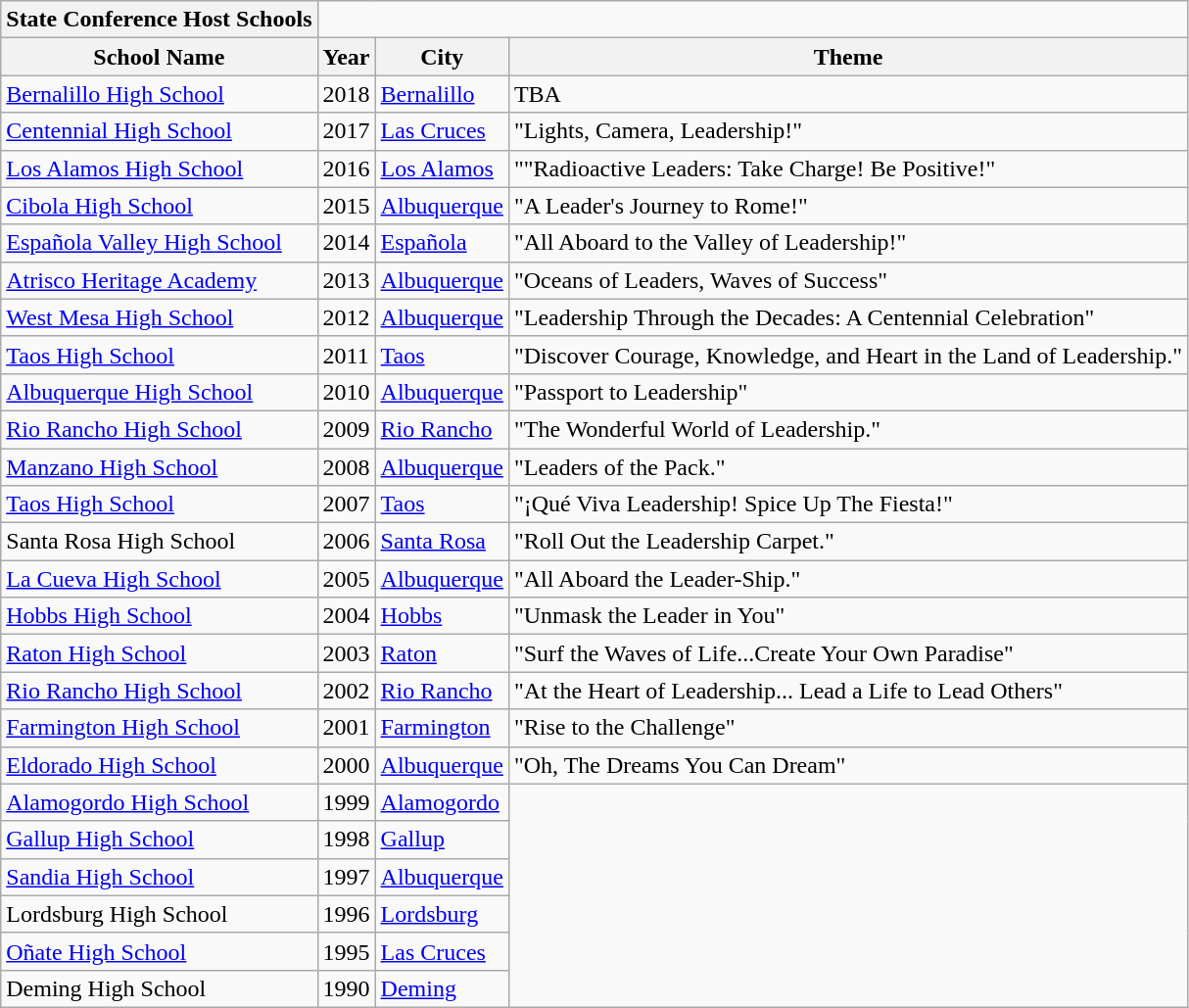<table class="wikitable collapsible">
<tr>
<th>State Conference Host Schools</th>
</tr>
<tr>
<th>School Name</th>
<th>Year</th>
<th>City</th>
<th>Theme</th>
</tr>
<tr>
<td><a href='#'>Bernalillo High School</a></td>
<td>2018</td>
<td><a href='#'>Bernalillo</a></td>
<td>TBA</td>
</tr>
<tr>
<td><a href='#'>Centennial High School</a></td>
<td>2017</td>
<td><a href='#'>Las Cruces</a></td>
<td>"Lights, Camera, Leadership!"</td>
</tr>
<tr>
<td><a href='#'>Los Alamos High School</a></td>
<td>2016</td>
<td><a href='#'>Los Alamos</a></td>
<td>""Radioactive Leaders: Take Charge! Be Positive!"</td>
</tr>
<tr>
<td><a href='#'>Cibola High School</a></td>
<td>2015</td>
<td><a href='#'>Albuquerque</a></td>
<td>"A Leader's Journey to Rome!"</td>
</tr>
<tr>
<td><a href='#'>Española Valley High School</a></td>
<td>2014</td>
<td><a href='#'>Española</a></td>
<td>"All Aboard to the Valley of Leadership!"</td>
</tr>
<tr>
<td><a href='#'>Atrisco Heritage Academy</a></td>
<td>2013</td>
<td><a href='#'>Albuquerque</a></td>
<td>"Oceans of Leaders, Waves of Success"</td>
</tr>
<tr>
<td><a href='#'>West Mesa High School</a></td>
<td>2012</td>
<td><a href='#'>Albuquerque</a></td>
<td>"Leadership Through the Decades: A Centennial Celebration"</td>
</tr>
<tr>
<td><a href='#'>Taos High School</a></td>
<td>2011</td>
<td><a href='#'>Taos</a></td>
<td>"Discover Courage, Knowledge, and Heart in the Land of Leadership."</td>
</tr>
<tr>
<td><a href='#'>Albuquerque High School</a></td>
<td>2010</td>
<td><a href='#'>Albuquerque</a></td>
<td>"Passport to Leadership"</td>
</tr>
<tr>
<td><a href='#'>Rio Rancho High School</a></td>
<td>2009</td>
<td><a href='#'>Rio Rancho</a></td>
<td>"The Wonderful World of Leadership."</td>
</tr>
<tr>
<td><a href='#'>Manzano High School</a></td>
<td>2008</td>
<td><a href='#'>Albuquerque</a></td>
<td>"Leaders of the Pack."</td>
</tr>
<tr>
<td><a href='#'>Taos High School</a></td>
<td>2007</td>
<td><a href='#'>Taos</a></td>
<td>"¡Qué Viva Leadership! Spice Up The Fiesta!"</td>
</tr>
<tr>
<td>Santa Rosa High School</td>
<td>2006</td>
<td><a href='#'>Santa Rosa</a></td>
<td>"Roll Out the Leadership Carpet."</td>
</tr>
<tr>
<td><a href='#'>La Cueva High School</a></td>
<td>2005</td>
<td><a href='#'>Albuquerque</a></td>
<td>"All Aboard the Leader-Ship."</td>
</tr>
<tr>
<td><a href='#'>Hobbs High School</a></td>
<td>2004</td>
<td><a href='#'>Hobbs</a></td>
<td>"Unmask the Leader in You"</td>
</tr>
<tr>
<td><a href='#'>Raton High School</a></td>
<td>2003</td>
<td><a href='#'>Raton</a></td>
<td>"Surf the Waves of Life...Create Your Own Paradise"</td>
</tr>
<tr>
<td><a href='#'>Rio Rancho High School</a></td>
<td>2002</td>
<td><a href='#'>Rio Rancho</a></td>
<td>"At the Heart of Leadership... Lead a Life to Lead Others"</td>
</tr>
<tr>
<td><a href='#'>Farmington High School</a></td>
<td>2001</td>
<td><a href='#'>Farmington</a></td>
<td>"Rise to the Challenge"</td>
</tr>
<tr>
<td><a href='#'>Eldorado High School</a></td>
<td>2000</td>
<td><a href='#'>Albuquerque</a></td>
<td>"Oh, The Dreams You Can Dream"</td>
</tr>
<tr>
<td><a href='#'>Alamogordo High School</a></td>
<td>1999</td>
<td><a href='#'>Alamogordo</a></td>
</tr>
<tr>
<td><a href='#'>Gallup High School</a></td>
<td>1998</td>
<td><a href='#'>Gallup</a></td>
</tr>
<tr>
<td><a href='#'>Sandia High School</a></td>
<td>1997</td>
<td><a href='#'>Albuquerque</a></td>
</tr>
<tr>
<td>Lordsburg High School</td>
<td>1996</td>
<td><a href='#'>Lordsburg</a></td>
</tr>
<tr>
<td><a href='#'>Oñate High School</a></td>
<td>1995</td>
<td><a href='#'>Las Cruces</a></td>
</tr>
<tr>
<td>Deming High School</td>
<td>1990</td>
<td><a href='#'>Deming</a></td>
</tr>
</table>
